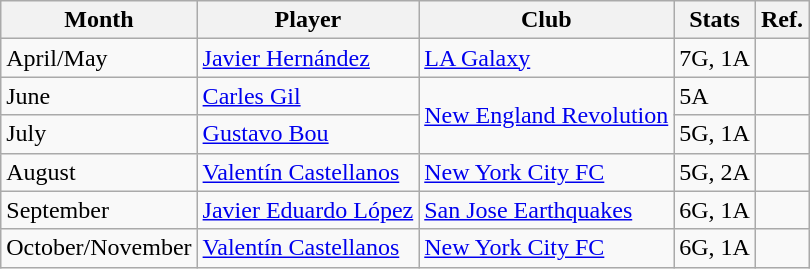<table class="wikitable">
<tr>
<th>Month</th>
<th>Player</th>
<th>Club</th>
<th>Stats</th>
<th>Ref.</th>
</tr>
<tr>
<td>April/May</td>
<td> <a href='#'>Javier Hernández</a></td>
<td><a href='#'>LA Galaxy</a></td>
<td>7G, 1A</td>
<td align=center></td>
</tr>
<tr>
<td>June</td>
<td> <a href='#'>Carles Gil</a></td>
<td rowspan="2"><a href='#'>New England Revolution</a></td>
<td>5A</td>
<td align=center></td>
</tr>
<tr>
<td>July</td>
<td> <a href='#'>Gustavo Bou</a></td>
<td>5G, 1A</td>
<td align=center></td>
</tr>
<tr>
<td>August</td>
<td> <a href='#'>Valentín Castellanos</a></td>
<td><a href='#'>New York City FC</a></td>
<td>5G, 2A</td>
<td align=center></td>
</tr>
<tr>
<td>September</td>
<td> <a href='#'>Javier Eduardo López</a></td>
<td><a href='#'>San Jose Earthquakes</a></td>
<td>6G, 1A</td>
<td align=center></td>
</tr>
<tr>
<td>October/November</td>
<td> <a href='#'>Valentín Castellanos</a></td>
<td><a href='#'>New York City FC</a></td>
<td>6G, 1A</td>
<td align=center></td>
</tr>
</table>
